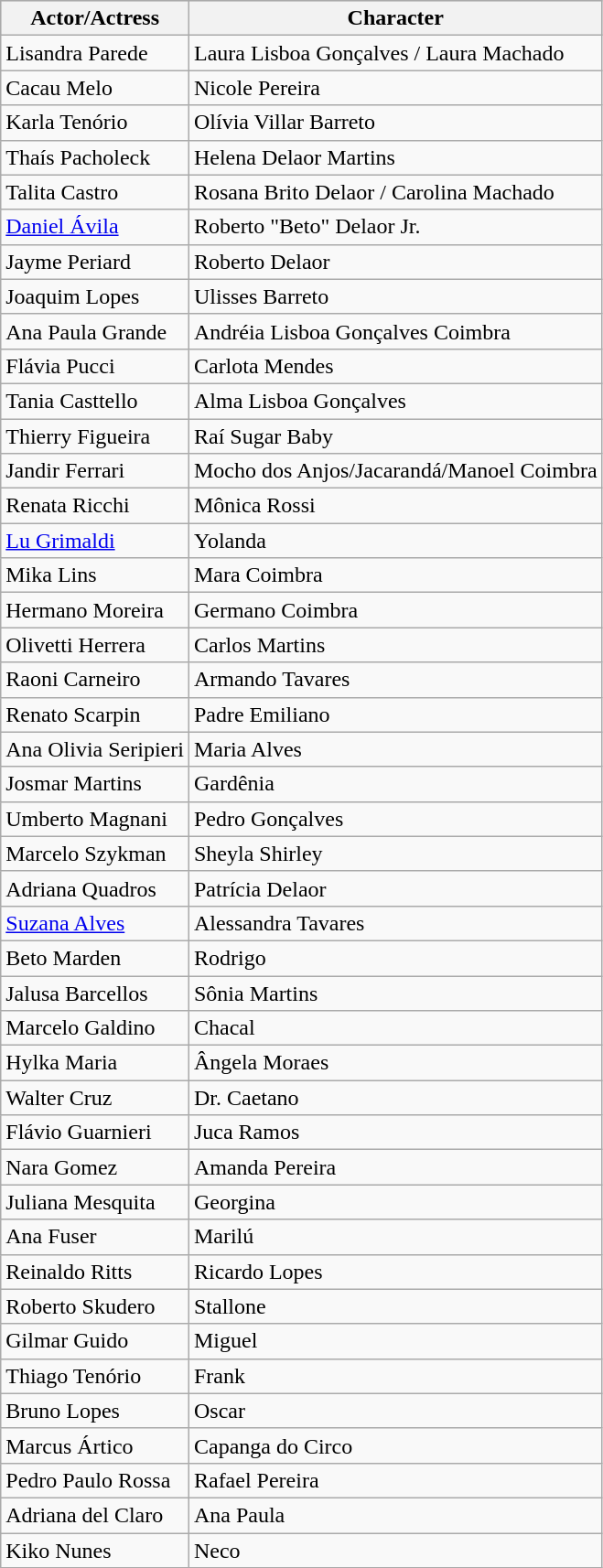<table class="wikitable soratble">
<tr bgcolor="#CCCCCC">
<th>Actor/Actress</th>
<th>Character</th>
</tr>
<tr>
<td>Lisandra Parede</td>
<td>Laura Lisboa Gonçalves / Laura Machado</td>
</tr>
<tr>
<td>Cacau Melo</td>
<td>Nicole Pereira</td>
</tr>
<tr>
<td>Karla Tenório</td>
<td>Olívia Villar Barreto</td>
</tr>
<tr>
<td>Thaís Pacholeck</td>
<td>Helena Delaor Martins</td>
</tr>
<tr>
<td>Talita Castro</td>
<td>Rosana Brito Delaor / Carolina Machado</td>
</tr>
<tr>
<td><a href='#'>Daniel Ávila</a></td>
<td>Roberto "Beto" Delaor Jr.</td>
</tr>
<tr>
<td>Jayme Periard</td>
<td>Roberto Delaor</td>
</tr>
<tr>
<td>Joaquim Lopes</td>
<td>Ulisses Barreto</td>
</tr>
<tr>
<td>Ana Paula Grande</td>
<td>Andréia Lisboa Gonçalves Coimbra</td>
</tr>
<tr>
<td>Flávia Pucci</td>
<td>Carlota Mendes</td>
</tr>
<tr>
<td>Tania Casttello</td>
<td>Alma Lisboa Gonçalves</td>
</tr>
<tr>
<td>Thierry Figueira</td>
<td>Raí Sugar Baby</td>
</tr>
<tr>
<td>Jandir Ferrari</td>
<td>Mocho dos Anjos/Jacarandá/Manoel Coimbra</td>
</tr>
<tr>
<td>Renata Ricchi</td>
<td>Mônica Rossi</td>
</tr>
<tr>
<td><a href='#'>Lu Grimaldi</a></td>
<td>Yolanda</td>
</tr>
<tr>
<td>Mika Lins</td>
<td>Mara Coimbra</td>
</tr>
<tr>
<td>Hermano Moreira</td>
<td>Germano Coimbra</td>
</tr>
<tr>
<td>Olivetti Herrera</td>
<td>Carlos Martins</td>
</tr>
<tr>
<td>Raoni Carneiro</td>
<td>Armando Tavares</td>
</tr>
<tr>
<td>Renato Scarpin</td>
<td>Padre Emiliano</td>
</tr>
<tr>
<td>Ana Olivia Seripieri</td>
<td>Maria Alves</td>
</tr>
<tr>
<td>Josmar Martins</td>
<td>Gardênia</td>
</tr>
<tr>
<td>Umberto Magnani</td>
<td>Pedro Gonçalves</td>
</tr>
<tr>
<td>Marcelo Szykman</td>
<td>Sheyla Shirley</td>
</tr>
<tr>
<td>Adriana Quadros</td>
<td>Patrícia Delaor</td>
</tr>
<tr>
<td><a href='#'>Suzana Alves</a></td>
<td>Alessandra Tavares</td>
</tr>
<tr>
<td>Beto Marden</td>
<td>Rodrigo</td>
</tr>
<tr>
<td>Jalusa Barcellos</td>
<td>Sônia Martins</td>
</tr>
<tr>
<td>Marcelo Galdino</td>
<td>Chacal</td>
</tr>
<tr>
<td>Hylka Maria</td>
<td>Ângela Moraes</td>
</tr>
<tr>
<td>Walter Cruz</td>
<td>Dr. Caetano</td>
</tr>
<tr>
<td>Flávio Guarnieri</td>
<td>Juca Ramos</td>
</tr>
<tr>
<td>Nara Gomez</td>
<td>Amanda Pereira</td>
</tr>
<tr>
<td>Juliana Mesquita</td>
<td>Georgina</td>
</tr>
<tr>
<td>Ana Fuser</td>
<td>Marilú</td>
</tr>
<tr>
<td>Reinaldo Ritts</td>
<td>Ricardo Lopes</td>
</tr>
<tr>
<td>Roberto Skudero</td>
<td>Stallone</td>
</tr>
<tr>
<td>Gilmar Guido</td>
<td>Miguel</td>
</tr>
<tr>
<td>Thiago Tenório</td>
<td>Frank</td>
</tr>
<tr>
<td>Bruno Lopes</td>
<td>Oscar</td>
</tr>
<tr>
<td>Marcus Ártico</td>
<td>Capanga do Circo</td>
</tr>
<tr>
<td>Pedro Paulo Rossa</td>
<td>Rafael Pereira</td>
</tr>
<tr>
<td>Adriana del Claro</td>
<td>Ana Paula</td>
</tr>
<tr>
<td>Kiko Nunes</td>
<td>Neco</td>
</tr>
</table>
